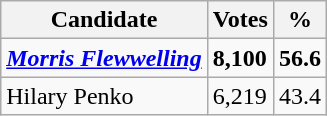<table class="wikitable">
<tr>
<th>Candidate</th>
<th>Votes</th>
<th>%</th>
</tr>
<tr>
<td><strong><em><a href='#'>Morris Flewwelling</a></em></strong></td>
<td><strong>8,100</strong></td>
<td><strong>56.6</strong></td>
</tr>
<tr>
<td>Hilary Penko</td>
<td>6,219</td>
<td>43.4</td>
</tr>
</table>
